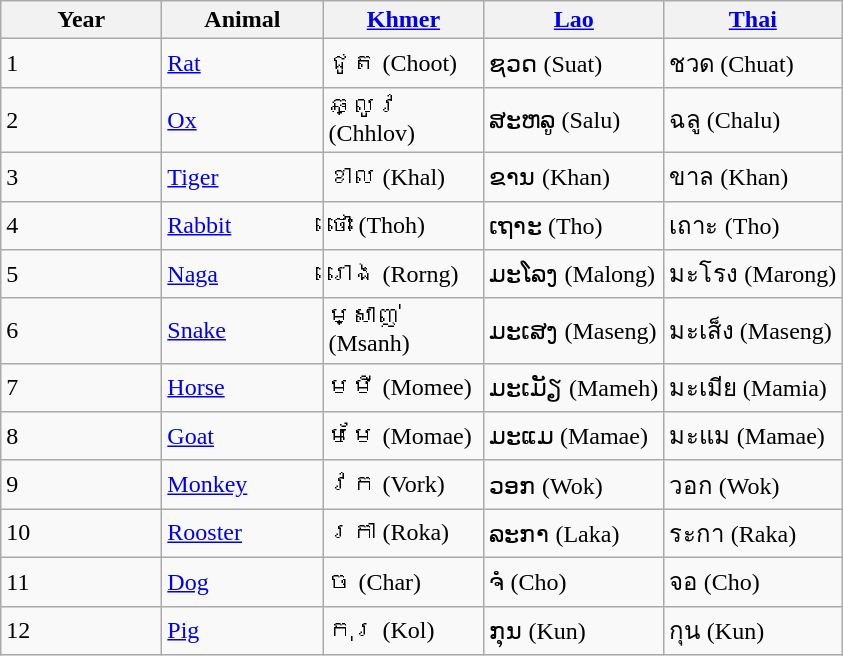<table class="wikitable">
<tr>
<th width="100">Year</th>
<th width="100">Animal</th>
<th width="100"><a href='#'>Khmer</a></th>
<th><a href='#'>Lao</a></th>
<th><a href='#'>Thai</a></th>
</tr>
<tr>
<td>1</td>
<td><a href='#'>Rat</a></td>
<td>ជូត (Choot)</td>
<td>ຊວດ (Suat)</td>
<td>ชวด (Chuat)</td>
</tr>
<tr>
<td>2</td>
<td><a href='#'>Ox</a></td>
<td>ឆ្លូវ (Chhlov)</td>
<td>ສະຫລູ (Salu)</td>
<td>ฉลู (Chalu)</td>
</tr>
<tr>
<td>3</td>
<td><a href='#'>Tiger</a></td>
<td>ខាល (Khal)</td>
<td>ຂານ (Khan)</td>
<td>ขาล (Khan)</td>
</tr>
<tr>
<td>4</td>
<td><a href='#'>Rabbit</a></td>
<td>ថោះ (Thoh)</td>
<td>ເຖາະ (Tho)</td>
<td>เถาะ (Tho)</td>
</tr>
<tr>
<td>5</td>
<td><a href='#'>Naga</a></td>
<td>រោង (Rorng)</td>
<td>ມະໂລງ (Malong)</td>
<td>มะโรง (Marong)</td>
</tr>
<tr>
<td>6</td>
<td><a href='#'>Snake</a></td>
<td>ម្សាញ់ (Msanh)</td>
<td>ມະເສງ (Maseng)</td>
<td>มะเส็ง (Maseng)</td>
</tr>
<tr>
<td>7</td>
<td><a href='#'>Horse</a></td>
<td>មមី (Momee)</td>
<td>ມະເມັຽ (Mameh)</td>
<td>มะเมีย (Mamia)</td>
</tr>
<tr>
<td>8</td>
<td><a href='#'>Goat</a></td>
<td>មមែ (Momae)</td>
<td>ມະແມ (Mamae)</td>
<td>มะแม (Mamae)</td>
</tr>
<tr>
<td>9</td>
<td><a href='#'>Monkey</a></td>
<td>វក (Vork)</td>
<td>ວອກ (Wok)</td>
<td>วอก (Wok)</td>
</tr>
<tr>
<td>10</td>
<td><a href='#'>Rooster</a></td>
<td>រកា (Roka)</td>
<td>ລະກາ (Laka)</td>
<td>ระกา (Raka)</td>
</tr>
<tr>
<td>11</td>
<td><a href='#'>Dog</a></td>
<td>ច (Char)</td>
<td>ຈໍ (Cho)</td>
<td>จอ (Cho)</td>
</tr>
<tr>
<td>12</td>
<td><a href='#'>Pig</a></td>
<td>កុរ (Kol)</td>
<td>ກຸນ (Kun)</td>
<td>กุน (Kun)</td>
</tr>
</table>
